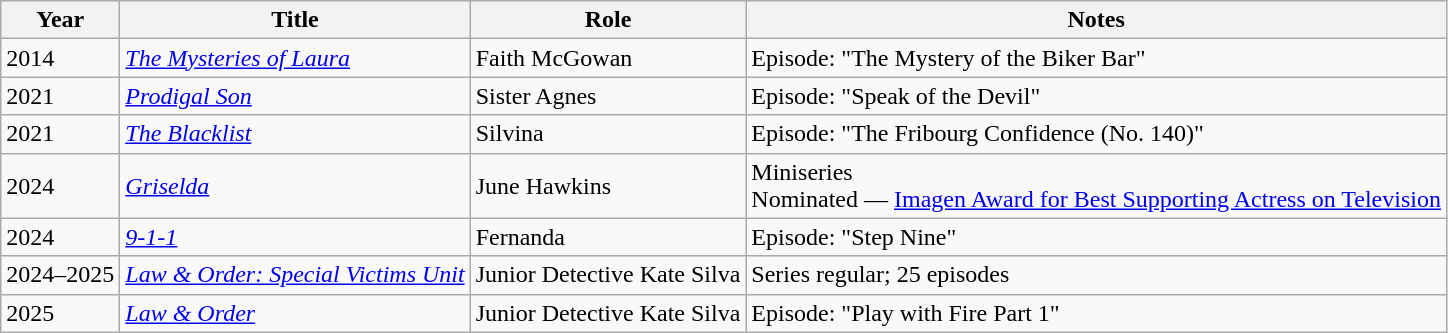<table class="wikitable sortable">
<tr>
<th>Year</th>
<th>Title</th>
<th>Role</th>
<th class="unsortable">Notes</th>
</tr>
<tr>
<td>2014</td>
<td><em><a href='#'>The Mysteries of Laura</a></em></td>
<td>Faith McGowan</td>
<td>Episode: "The Mystery of the Biker Bar"</td>
</tr>
<tr>
<td>2021</td>
<td><em><a href='#'>Prodigal Son</a></em></td>
<td>Sister Agnes</td>
<td>Episode: "Speak of the Devil"</td>
</tr>
<tr>
<td>2021</td>
<td><em><a href='#'>The Blacklist</a></em></td>
<td>Silvina</td>
<td>Episode: "The Fribourg Confidence (No. 140)"</td>
</tr>
<tr>
<td>2024</td>
<td><em><a href='#'>Griselda</a></em></td>
<td>June Hawkins</td>
<td>Miniseries<br>Nominated — <a href='#'>Imagen Award for Best Supporting Actress on Television</a></td>
</tr>
<tr>
<td>2024</td>
<td><em><a href='#'>9-1-1</a></em></td>
<td>Fernanda</td>
<td>Episode: "Step Nine"</td>
</tr>
<tr>
<td>2024–2025</td>
<td><em><a href='#'>Law & Order: Special Victims Unit</a></em></td>
<td>Junior Detective Kate Silva</td>
<td>Series regular; 25 episodes</td>
</tr>
<tr>
<td>2025</td>
<td><em><a href='#'>Law & Order</a></em></td>
<td>Junior Detective Kate Silva</td>
<td>Episode: "Play with Fire Part 1"</td>
</tr>
</table>
